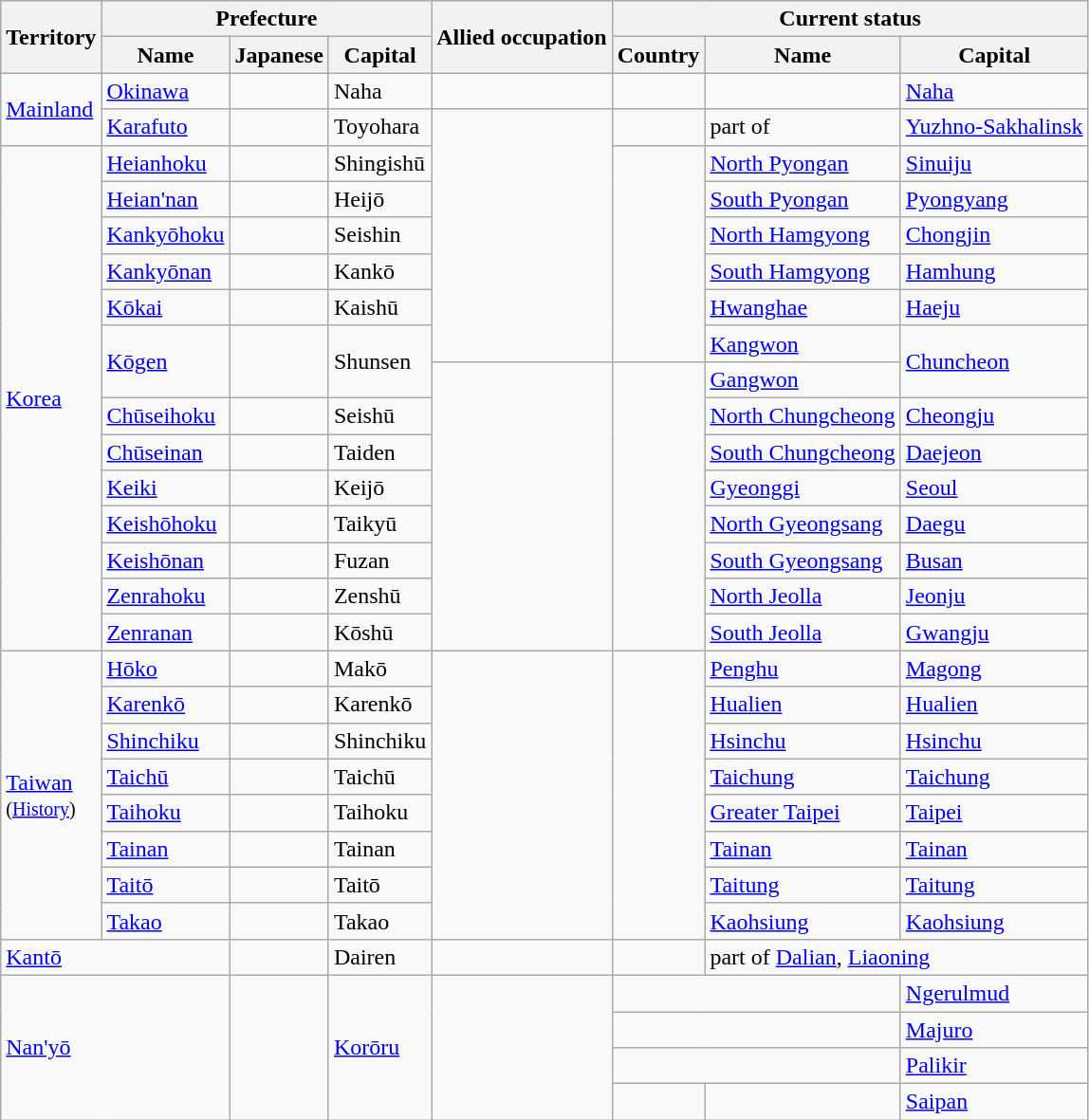<table class="wikitable sortable">
<tr>
<th rowspan=2>Territory</th>
<th colspan=3>Prefecture</th>
<th rowspan=2>Allied occupation</th>
<th colspan=3>Current  status</th>
</tr>
<tr>
<th>Name</th>
<th>Japanese</th>
<th>Capital</th>
<th>Country</th>
<th>Name</th>
<th>Capital</th>
</tr>
<tr>
<td rowspan=2><a href='#'>Mainland</a></td>
<td><a href='#'>Okinawa</a></td>
<td></td>
<td>Naha</td>
<td></td>
<td></td>
<td></td>
<td><a href='#'>Naha</a></td>
</tr>
<tr>
<td><a href='#'>Karafuto</a></td>
<td></td>
<td>Toyohara</td>
<td rowspan=7></td>
<td></td>
<td>part of </td>
<td><a href='#'>Yuzhno-Sakhalinsk</a></td>
</tr>
<tr>
<td rowspan=14><a href='#'>Korea</a></td>
<td><a href='#'>Heianhoku</a></td>
<td></td>
<td>Shingishū</td>
<td rowspan=6></td>
<td><a href='#'>North Pyongan</a></td>
<td><a href='#'>Sinuiju</a></td>
</tr>
<tr>
<td><a href='#'>Heian'nan</a></td>
<td></td>
<td>Heijō</td>
<td><a href='#'>South Pyongan</a></td>
<td><a href='#'>Pyongyang</a></td>
</tr>
<tr>
<td><a href='#'>Kankyōhoku</a></td>
<td></td>
<td>Seishin</td>
<td><a href='#'>North Hamgyong</a></td>
<td><a href='#'>Chongjin</a></td>
</tr>
<tr>
<td><a href='#'>Kankyōnan</a></td>
<td></td>
<td>Kankō</td>
<td><a href='#'>South Hamgyong</a></td>
<td><a href='#'>Hamhung</a></td>
</tr>
<tr>
<td><a href='#'>Kōkai</a></td>
<td></td>
<td>Kaishū</td>
<td><a href='#'>Hwanghae</a></td>
<td><a href='#'>Haeju</a></td>
</tr>
<tr>
<td rowspan=2><a href='#'>Kōgen</a></td>
<td rowspan=2></td>
<td rowspan=2>Shunsen</td>
<td><a href='#'>Kangwon</a></td>
<td rowspan=2><a href='#'>Chuncheon</a></td>
</tr>
<tr>
<td rowspan=8></td>
<td rowspan=8></td>
<td><a href='#'>Gangwon</a></td>
</tr>
<tr>
<td><a href='#'>Chūseihoku</a></td>
<td></td>
<td>Seishū</td>
<td><a href='#'>North Chungcheong</a></td>
<td><a href='#'>Cheongju</a></td>
</tr>
<tr>
<td><a href='#'>Chūseinan</a></td>
<td></td>
<td>Taiden</td>
<td><a href='#'>South Chungcheong</a></td>
<td><a href='#'>Daejeon</a></td>
</tr>
<tr>
<td><a href='#'>Keiki</a></td>
<td></td>
<td>Keijō</td>
<td><a href='#'>Gyeonggi</a></td>
<td><a href='#'>Seoul</a></td>
</tr>
<tr>
<td><a href='#'>Keishōhoku</a></td>
<td></td>
<td>Taikyū</td>
<td><a href='#'>North Gyeongsang</a></td>
<td><a href='#'>Daegu</a></td>
</tr>
<tr>
<td><a href='#'>Keishōnan</a></td>
<td></td>
<td>Fuzan</td>
<td><a href='#'>South Gyeongsang</a></td>
<td><a href='#'>Busan</a></td>
</tr>
<tr>
<td><a href='#'>Zenrahoku</a></td>
<td></td>
<td>Zenshū</td>
<td><a href='#'>North Jeolla</a></td>
<td><a href='#'>Jeonju</a></td>
</tr>
<tr>
<td><a href='#'>Zenranan</a></td>
<td></td>
<td>Kōshū</td>
<td><a href='#'>South Jeolla</a></td>
<td><a href='#'>Gwangju</a></td>
</tr>
<tr>
<td rowspan=8><a href='#'>Taiwan</a><br><small>(<a href='#'>History</a>)</small></td>
<td><a href='#'>Hōko</a></td>
<td></td>
<td>Makō</td>
<td rowspan=8></td>
<td rowspan=8></td>
<td><a href='#'>Penghu</a></td>
<td><a href='#'>Magong</a></td>
</tr>
<tr>
<td><a href='#'>Karenkō</a></td>
<td></td>
<td>Karenkō</td>
<td><a href='#'>Hualien</a></td>
<td><a href='#'>Hualien</a></td>
</tr>
<tr>
<td><a href='#'>Shinchiku</a></td>
<td></td>
<td>Shinchiku</td>
<td><a href='#'>Hsinchu</a></td>
<td><a href='#'>Hsinchu</a></td>
</tr>
<tr>
<td><a href='#'>Taichū</a></td>
<td></td>
<td>Taichū</td>
<td><a href='#'>Taichung</a></td>
<td><a href='#'>Taichung</a></td>
</tr>
<tr>
<td><a href='#'>Taihoku</a></td>
<td></td>
<td>Taihoku</td>
<td><a href='#'>Greater Taipei</a></td>
<td><a href='#'>Taipei</a></td>
</tr>
<tr>
<td><a href='#'>Tainan</a></td>
<td></td>
<td>Tainan</td>
<td><a href='#'>Tainan</a></td>
<td><a href='#'>Tainan</a></td>
</tr>
<tr>
<td><a href='#'>Taitō</a></td>
<td></td>
<td>Taitō</td>
<td><a href='#'>Taitung</a></td>
<td><a href='#'>Taitung</a></td>
</tr>
<tr>
<td><a href='#'>Takao</a></td>
<td></td>
<td>Takao</td>
<td><a href='#'>Kaohsiung</a></td>
<td><a href='#'>Kaohsiung</a></td>
</tr>
<tr>
<td colspan=2><a href='#'>Kantō</a></td>
<td></td>
<td>Dairen</td>
<td></td>
<td></td>
<td colspan=2>part of <a href='#'>Dalian</a>, <a href='#'>Liaoning</a></td>
</tr>
<tr>
<td colspan=2 rowspan=4><a href='#'>Nan'yō</a></td>
<td rowspan=4></td>
<td rowspan=4><a href='#'>Korōru</a></td>
<td rowspan=4></td>
<td colspan=2></td>
<td><a href='#'>Ngerulmud</a></td>
</tr>
<tr>
<td colspan=2></td>
<td><a href='#'>Majuro</a></td>
</tr>
<tr>
<td colspan=2></td>
<td><a href='#'>Palikir</a></td>
</tr>
<tr>
<td></td>
<td></td>
<td><a href='#'>Saipan</a></td>
</tr>
</table>
